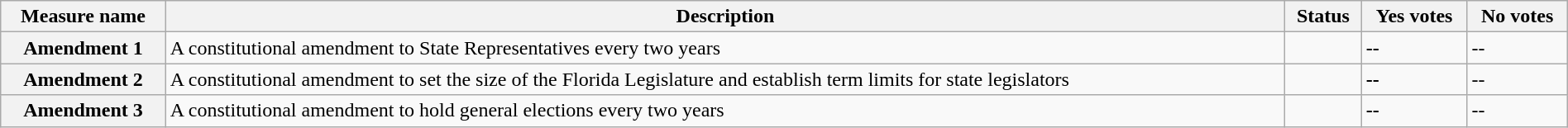<table class="wikitable sortable plainrowheaders" style="width:100%">
<tr>
<th scope="col">Measure name</th>
<th class="unsortable" scope="col">Description</th>
<th scope="col">Status</th>
<th scope="col">Yes votes</th>
<th scope="col">No votes</th>
</tr>
<tr>
<th scope="row">Amendment 1</th>
<td>A constitutional amendment to State Representatives every two years</td>
<td></td>
<td><strong>--</strong></td>
<td>--</td>
</tr>
<tr>
<th scope="row">Amendment 2</th>
<td>A constitutional amendment to set the size of the Florida Legislature and establish term limits for state legislators</td>
<td></td>
<td><strong>--</strong></td>
<td>--</td>
</tr>
<tr>
<th scope="row">Amendment 3</th>
<td>A constitutional amendment to hold general elections every two years</td>
<td></td>
<td><strong>--</strong></td>
<td>--</td>
</tr>
</table>
